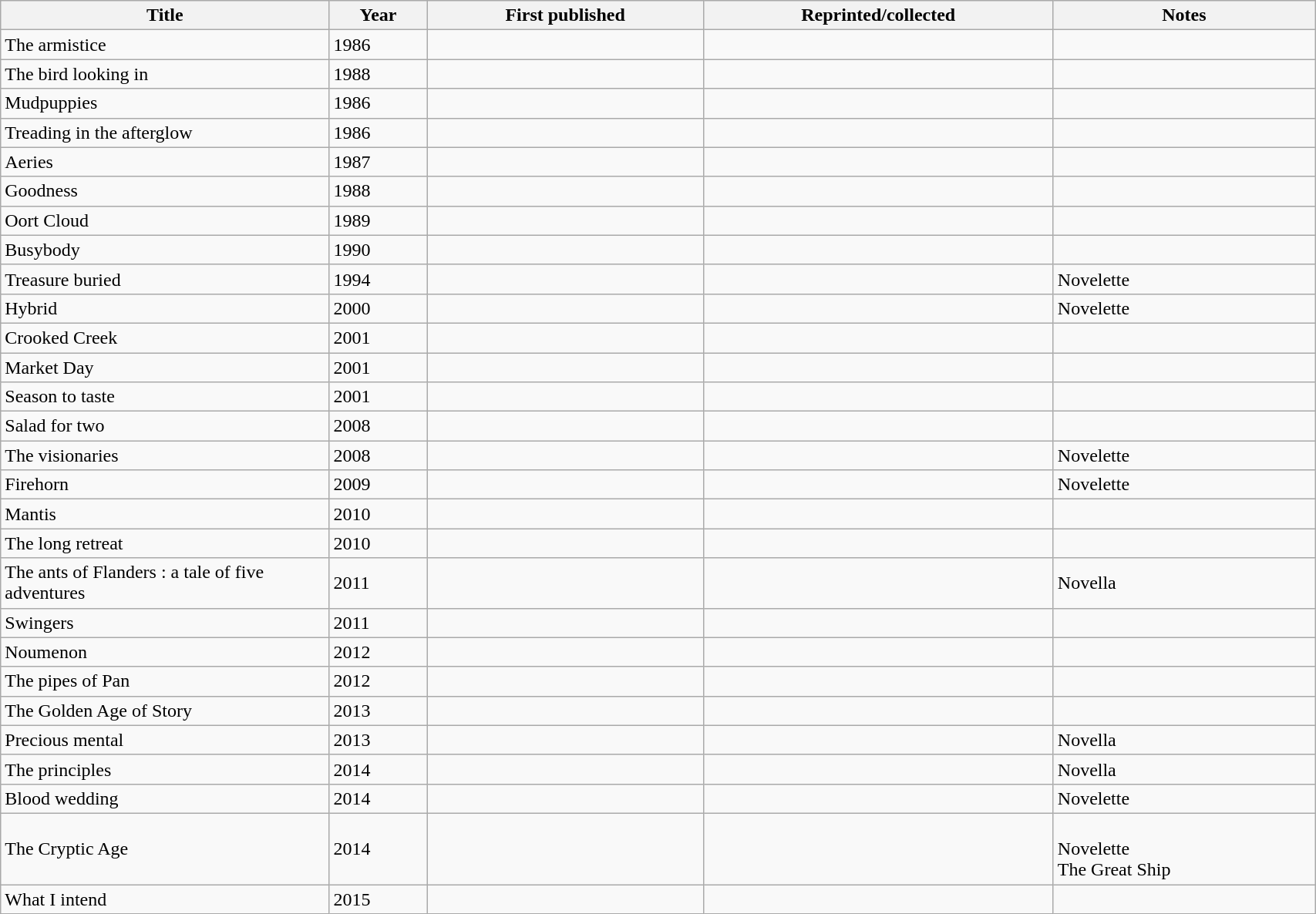<table class='wikitable sortable' width='90%'>
<tr>
<th width=25%>Title</th>
<th>Year</th>
<th>First published</th>
<th>Reprinted/collected</th>
<th>Notes</th>
</tr>
<tr>
<td data-sort-value="armistice">The armistice</td>
<td>1986</td>
<td></td>
<td></td>
<td></td>
</tr>
<tr>
<td data-sort-value="Bird looking in">The bird looking in</td>
<td>1988</td>
<td></td>
<td></td>
<td></td>
</tr>
<tr>
<td>Mudpuppies</td>
<td>1986</td>
<td></td>
<td></td>
<td></td>
</tr>
<tr>
<td>Treading in the afterglow</td>
<td>1986</td>
<td></td>
<td></td>
<td></td>
</tr>
<tr>
<td>Aeries</td>
<td>1987</td>
<td></td>
<td></td>
<td></td>
</tr>
<tr>
<td>Goodness</td>
<td>1988</td>
<td></td>
<td></td>
<td></td>
</tr>
<tr>
<td>Oort Cloud</td>
<td>1989</td>
<td></td>
<td></td>
<td></td>
</tr>
<tr>
<td>Busybody</td>
<td>1990</td>
<td></td>
<td></td>
<td></td>
</tr>
<tr>
<td>Treasure buried</td>
<td>1994</td>
<td></td>
<td></td>
<td>Novelette</td>
</tr>
<tr>
<td>Hybrid</td>
<td>2000</td>
<td></td>
<td></td>
<td>Novelette</td>
</tr>
<tr>
<td>Crooked Creek</td>
<td>2001</td>
<td></td>
<td></td>
<td></td>
</tr>
<tr>
<td>Market Day</td>
<td>2001</td>
<td></td>
<td></td>
<td></td>
</tr>
<tr>
<td>Season to taste</td>
<td>2001</td>
<td></td>
<td></td>
<td></td>
</tr>
<tr>
<td>Salad for two</td>
<td>2008</td>
<td></td>
<td></td>
<td></td>
</tr>
<tr>
<td data-sort-value="Visionaries">The visionaries</td>
<td>2008</td>
<td></td>
<td></td>
<td>Novelette</td>
</tr>
<tr>
<td>Firehorn</td>
<td>2009</td>
<td></td>
<td></td>
<td>Novelette</td>
</tr>
<tr>
<td>Mantis</td>
<td>2010</td>
<td></td>
<td></td>
<td></td>
</tr>
<tr>
<td data-sort-value="long retreat">The long retreat</td>
<td>2010</td>
<td></td>
<td></td>
<td></td>
</tr>
<tr>
<td data-sort-value="Ants of Flanders">The ants of Flanders : a tale of five adventures</td>
<td>2011</td>
<td></td>
<td></td>
<td>Novella</td>
</tr>
<tr>
<td>Swingers</td>
<td>2011</td>
<td></td>
<td></td>
<td></td>
</tr>
<tr>
<td>Noumenon</td>
<td>2012</td>
<td></td>
<td></td>
<td></td>
</tr>
<tr>
<td data-sort-value="pipes of Pan">The pipes of Pan</td>
<td>2012</td>
<td></td>
<td></td>
<td></td>
</tr>
<tr>
<td data-sort-value="Golden Age of Story">The Golden Age of Story</td>
<td>2013</td>
<td></td>
<td></td>
<td></td>
</tr>
<tr>
<td>Precious mental</td>
<td>2013</td>
<td></td>
<td></td>
<td>Novella</td>
</tr>
<tr>
<td data-sort-value="principles">The principles</td>
<td>2014</td>
<td></td>
<td></td>
<td>Novella</td>
</tr>
<tr>
<td>Blood wedding</td>
<td>2014</td>
<td></td>
<td></td>
<td>Novelette</td>
</tr>
<tr>
<td data-sort-value="Cryptic Age">The Cryptic Age</td>
<td>2014</td>
<td></td>
<td></td>
<td><br>Novelette<br>
The Great Ship</td>
</tr>
<tr>
<td>What I intend</td>
<td>2015</td>
<td></td>
<td></td>
<td></td>
</tr>
</table>
